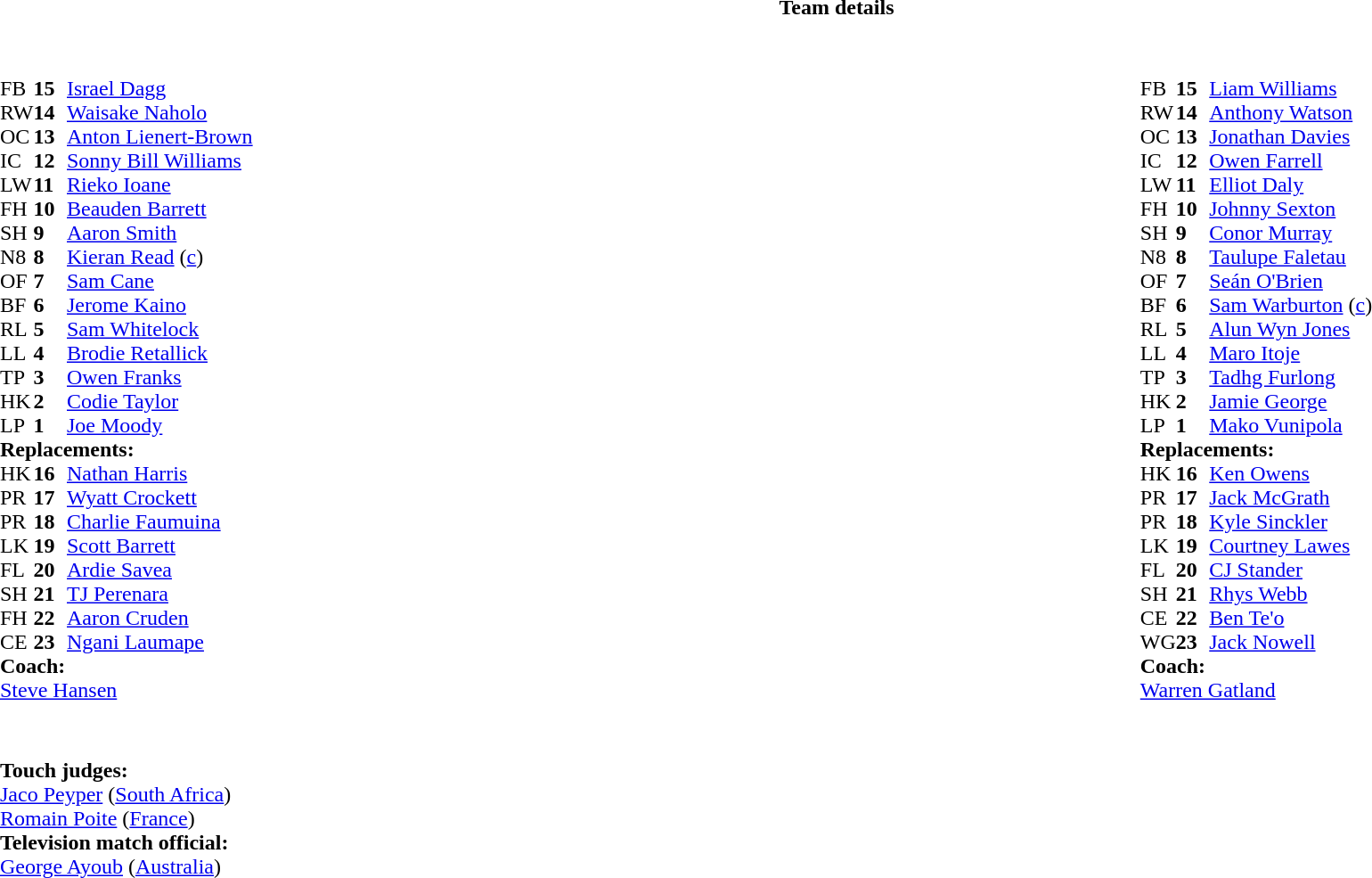<table border="0" width="100%" class="collapsible collapsed">
<tr>
<th>Team details</th>
</tr>
<tr>
<td><br><table style="width:100%">
<tr>
<td style="vertical-align:top;width:50%"><br><table cellspacing="0" cellpadding="0">
<tr>
<th width="25"></th>
<th width="25"></th>
</tr>
<tr>
<td>FB</td>
<td><strong>15</strong></td>
<td><a href='#'>Israel Dagg</a></td>
</tr>
<tr>
<td>RW</td>
<td><strong>14</strong></td>
<td><a href='#'>Waisake Naholo</a></td>
<td></td>
<td></td>
</tr>
<tr>
<td>OC</td>
<td><strong>13</strong></td>
<td><a href='#'>Anton Lienert-Brown</a></td>
</tr>
<tr>
<td>IC</td>
<td><strong>12</strong></td>
<td><a href='#'>Sonny Bill Williams</a></td>
<td></td>
</tr>
<tr>
<td>LW</td>
<td><strong>11</strong></td>
<td><a href='#'>Rieko Ioane</a></td>
</tr>
<tr>
<td>FH</td>
<td><strong>10</strong></td>
<td><a href='#'>Beauden Barrett</a></td>
</tr>
<tr>
<td>SH</td>
<td><strong>9</strong></td>
<td><a href='#'>Aaron Smith</a></td>
<td></td>
<td></td>
</tr>
<tr>
<td>N8</td>
<td><strong>8</strong></td>
<td><a href='#'>Kieran Read</a> (<a href='#'>c</a>)</td>
</tr>
<tr>
<td>OF</td>
<td><strong>7</strong></td>
<td><a href='#'>Sam Cane</a></td>
<td></td>
<td></td>
</tr>
<tr>
<td>BF</td>
<td><strong>6</strong></td>
<td><a href='#'>Jerome Kaino</a></td>
<td></td>
<td></td>
</tr>
<tr>
<td>RL</td>
<td><strong>5</strong></td>
<td><a href='#'>Sam Whitelock</a></td>
<td></td>
<td></td>
</tr>
<tr>
<td>LL</td>
<td><strong>4</strong></td>
<td><a href='#'>Brodie Retallick</a></td>
</tr>
<tr>
<td>TP</td>
<td><strong>3</strong></td>
<td><a href='#'>Owen Franks</a></td>
<td></td>
<td></td>
</tr>
<tr>
<td>HK</td>
<td><strong>2</strong></td>
<td><a href='#'>Codie Taylor</a></td>
<td></td>
<td></td>
</tr>
<tr>
<td>LP</td>
<td><strong>1</strong></td>
<td><a href='#'>Joe Moody</a></td>
<td></td>
<td></td>
</tr>
<tr>
<td colspan=3><strong>Replacements:</strong></td>
</tr>
<tr>
<td>HK</td>
<td><strong>16</strong></td>
<td><a href='#'>Nathan Harris</a></td>
<td></td>
<td></td>
</tr>
<tr>
<td>PR</td>
<td><strong>17</strong></td>
<td><a href='#'>Wyatt Crockett</a></td>
<td></td>
<td></td>
</tr>
<tr>
<td>PR</td>
<td><strong>18</strong></td>
<td><a href='#'>Charlie Faumuina</a></td>
<td></td>
<td></td>
</tr>
<tr>
<td>LK</td>
<td><strong>19</strong></td>
<td><a href='#'>Scott Barrett</a></td>
<td></td>
<td></td>
</tr>
<tr>
<td>FL</td>
<td><strong>20</strong></td>
<td><a href='#'>Ardie Savea</a></td>
<td></td>
<td></td>
</tr>
<tr>
<td>SH</td>
<td><strong>21</strong></td>
<td><a href='#'>TJ Perenara</a></td>
<td></td>
<td></td>
</tr>
<tr>
<td>FH</td>
<td><strong>22</strong></td>
<td><a href='#'>Aaron Cruden</a></td>
<td></td>
<td></td>
</tr>
<tr>
<td>CE</td>
<td><strong>23</strong></td>
<td><a href='#'>Ngani Laumape</a></td>
<td></td>
<td></td>
</tr>
<tr>
<td colspan=3><strong>Coach:</strong></td>
</tr>
<tr>
<td colspan="4"> <a href='#'>Steve Hansen</a></td>
</tr>
</table>
</td>
<td style="vertical-align:top;width:50%"><br><table cellspacing="0" cellpadding="0" style="margin:auto">
<tr>
<th width="25"></th>
<th width="25"></th>
</tr>
<tr>
<td>FB</td>
<td><strong>15</strong></td>
<td> <a href='#'>Liam Williams</a></td>
</tr>
<tr>
<td>RW</td>
<td><strong>14</strong></td>
<td> <a href='#'>Anthony Watson</a></td>
<td></td>
<td></td>
<td></td>
</tr>
<tr>
<td>OC</td>
<td><strong>13</strong></td>
<td> <a href='#'>Jonathan Davies</a></td>
</tr>
<tr>
<td>IC</td>
<td><strong>12</strong></td>
<td> <a href='#'>Owen Farrell</a></td>
</tr>
<tr>
<td>LW</td>
<td><strong>11</strong></td>
<td> <a href='#'>Elliot Daly</a></td>
</tr>
<tr>
<td>FH</td>
<td><strong>10</strong></td>
<td> <a href='#'>Johnny Sexton</a></td>
</tr>
<tr>
<td>SH</td>
<td><strong>9</strong></td>
<td> <a href='#'>Conor Murray</a></td>
</tr>
<tr>
<td>N8</td>
<td><strong>8</strong></td>
<td> <a href='#'>Taulupe Faletau</a></td>
</tr>
<tr>
<td>OF</td>
<td><strong>7</strong></td>
<td> <a href='#'>Seán O'Brien</a></td>
<td></td>
<td></td>
<td></td>
</tr>
<tr>
<td>BF</td>
<td><strong>6</strong></td>
<td> <a href='#'>Sam Warburton</a> (<a href='#'>c</a>)</td>
</tr>
<tr>
<td>RL</td>
<td><strong>5</strong></td>
<td> <a href='#'>Alun Wyn Jones</a></td>
<td></td>
<td></td>
</tr>
<tr>
<td>LL</td>
<td><strong>4</strong></td>
<td> <a href='#'>Maro Itoje</a></td>
</tr>
<tr>
<td>TP</td>
<td><strong>3</strong></td>
<td> <a href='#'>Tadhg Furlong</a></td>
<td></td>
<td></td>
</tr>
<tr>
<td>HK</td>
<td><strong>2</strong></td>
<td> <a href='#'>Jamie George</a></td>
</tr>
<tr>
<td>LP</td>
<td><strong>1</strong></td>
<td> <a href='#'>Mako Vunipola</a></td>
<td></td>
<td></td>
<td></td>
</tr>
<tr>
<td colspan=3><strong>Replacements:</strong></td>
</tr>
<tr>
<td>HK</td>
<td><strong>16</strong></td>
<td> <a href='#'>Ken Owens</a></td>
</tr>
<tr>
<td>PR</td>
<td><strong>17</strong></td>
<td> <a href='#'>Jack McGrath</a></td>
<td></td>
<td></td>
</tr>
<tr>
<td>PR</td>
<td><strong>18</strong></td>
<td> <a href='#'>Kyle Sinckler</a></td>
<td></td>
<td></td>
</tr>
<tr>
<td>LK</td>
<td><strong>19</strong></td>
<td> <a href='#'>Courtney Lawes</a></td>
<td></td>
<td></td>
</tr>
<tr>
<td>FL</td>
<td><strong>20</strong></td>
<td> <a href='#'>CJ Stander</a></td>
</tr>
<tr>
<td>SH</td>
<td><strong>21</strong></td>
<td> <a href='#'>Rhys Webb</a></td>
</tr>
<tr>
<td>CE</td>
<td><strong>22</strong></td>
<td> <a href='#'>Ben Te'o</a></td>
</tr>
<tr>
<td>WG</td>
<td><strong>23</strong></td>
<td> <a href='#'>Jack Nowell</a></td>
<td></td>
<td></td>
<td></td>
</tr>
<tr>
<td colspan=3><strong>Coach:</strong></td>
</tr>
<tr>
<td colspan="4"> <a href='#'>Warren Gatland</a></td>
</tr>
</table>
</td>
</tr>
</table>
<table style="width:100%">
<tr>
<td><br><br><strong>Touch judges:</strong>
<br><a href='#'>Jaco Peyper</a> (<a href='#'>South Africa</a>)
<br><a href='#'>Romain Poite</a> (<a href='#'>France</a>)
<br><strong>Television match official:</strong>
<br><a href='#'>George Ayoub</a> (<a href='#'>Australia</a>)</td>
</tr>
</table>
</td>
</tr>
</table>
